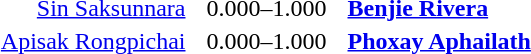<table>
<tr>
<th width=400></th>
<th width=100></th>
<th width=400></th>
</tr>
<tr>
<td align=right><a href='#'>Sin Saksunnara</a> </td>
<td align=center>0.000–1.000</td>
<td><strong> <a href='#'>Benjie Rivera</a></strong></td>
</tr>
<tr>
<td align=right><a href='#'>Apisak Rongpichai</a> </td>
<td align=center>0.000–1.000</td>
<td><strong> <a href='#'>Phoxay Aphailath</a></strong></td>
</tr>
</table>
